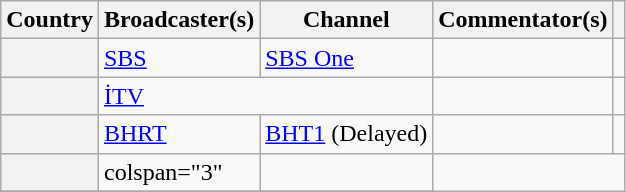<table class="wikitable plainrowheaders">
<tr>
<th scope="col">Country</th>
<th scope="col">Broadcaster(s)</th>
<th>Channel</th>
<th scope="col">Commentator(s)</th>
<th scope="col"></th>
</tr>
<tr>
<th scope="row"></th>
<td><a href='#'>SBS</a></td>
<td><a href='#'>SBS One</a></td>
<td></td>
<td></td>
</tr>
<tr>
<th scope="row"></th>
<td colspan="2"><a href='#'>İTV</a></td>
<td></td>
<td></td>
</tr>
<tr>
<th scope="row"></th>
<td><a href='#'>BHRT</a></td>
<td><a href='#'>BHT1</a> (Delayed)</td>
<td></td>
<td></td>
</tr>
<tr>
<th scope="row"></th>
<td>colspan="3" </td>
<td></td>
</tr>
<tr>
</tr>
</table>
